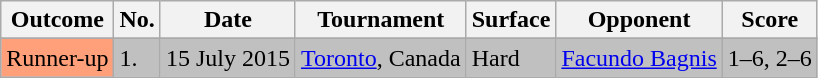<table class=wikitable style=font-size:100%>
<tr>
<th>Outcome</th>
<th>No.</th>
<th>Date</th>
<th>Tournament</th>
<th>Surface</th>
<th>Opponent</th>
<th>Score</th>
</tr>
<tr>
</tr>
<tr bgcolor=silver>
<td bgcolor=#ffa07a>Runner-up</td>
<td>1.</td>
<td>15 July 2015</td>
<td><a href='#'>Toronto</a>, Canada</td>
<td>Hard</td>
<td> <a href='#'>Facundo Bagnis</a></td>
<td>1–6, 2–6</td>
</tr>
</table>
